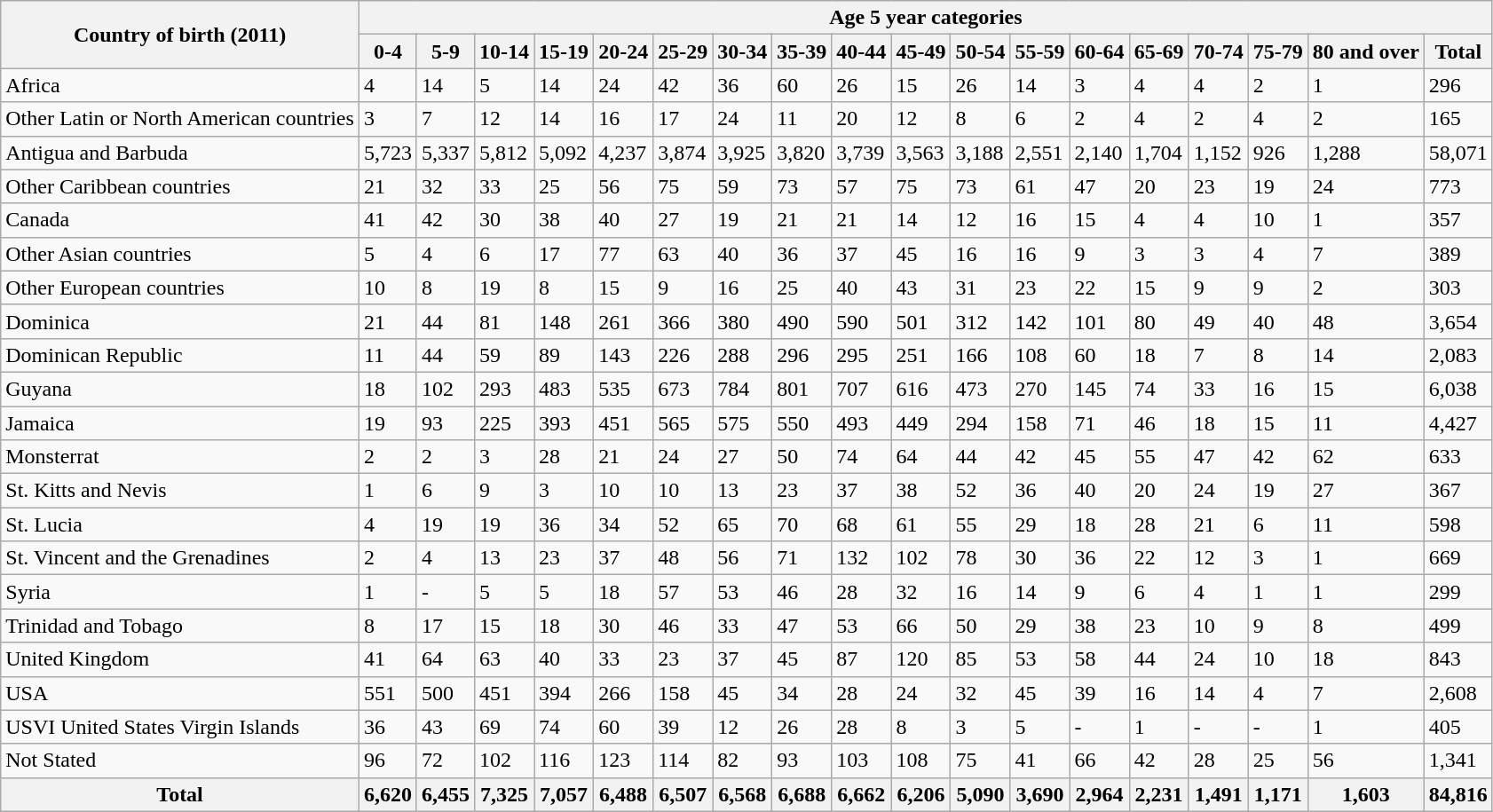<table class="wikitable">
<tr>
<th rowspan="2">Country of birth (2011)</th>
<th colspan="18">Age 5 year categories</th>
</tr>
<tr>
<th>0-4</th>
<th>5-9</th>
<th>10-14</th>
<th>15-19</th>
<th>20-24</th>
<th>25-29</th>
<th>30-34</th>
<th>35-39</th>
<th>40-44</th>
<th>45-49</th>
<th>50-54</th>
<th>55-59</th>
<th>60-64</th>
<th>65-69</th>
<th>70-74</th>
<th>75-79</th>
<th>80 and over</th>
<th>Total</th>
</tr>
<tr>
<td>Africa</td>
<td>4</td>
<td>14</td>
<td>5</td>
<td>14</td>
<td>24</td>
<td>42</td>
<td>36</td>
<td>60</td>
<td>26</td>
<td>15</td>
<td>26</td>
<td>14</td>
<td>3</td>
<td>4</td>
<td>4</td>
<td>2</td>
<td>1</td>
<td>296</td>
</tr>
<tr>
<td>Other Latin or North American countries</td>
<td>3</td>
<td>7</td>
<td>12</td>
<td>14</td>
<td>16</td>
<td>17</td>
<td>24</td>
<td>11</td>
<td>20</td>
<td>12</td>
<td>8</td>
<td>6</td>
<td>2</td>
<td>4</td>
<td>2</td>
<td>4</td>
<td>2</td>
<td>165</td>
</tr>
<tr>
<td>Antigua and Barbuda</td>
<td>5,723</td>
<td>5,337</td>
<td>5,812</td>
<td>5,092</td>
<td>4,237</td>
<td>3,874</td>
<td>3,925</td>
<td>3,820</td>
<td>3,739</td>
<td>3,563</td>
<td>3,188</td>
<td>2,551</td>
<td>2,140</td>
<td>1,704</td>
<td>1,152</td>
<td>926</td>
<td>1,288</td>
<td>58,071</td>
</tr>
<tr>
<td>Other Caribbean countries</td>
<td>21</td>
<td>32</td>
<td>33</td>
<td>25</td>
<td>56</td>
<td>75</td>
<td>59</td>
<td>73</td>
<td>57</td>
<td>75</td>
<td>73</td>
<td>61</td>
<td>47</td>
<td>20</td>
<td>23</td>
<td>19</td>
<td>24</td>
<td>773</td>
</tr>
<tr>
<td>Canada</td>
<td>41</td>
<td>42</td>
<td>30</td>
<td>38</td>
<td>40</td>
<td>27</td>
<td>19</td>
<td>21</td>
<td>21</td>
<td>14</td>
<td>12</td>
<td>16</td>
<td>15</td>
<td>4</td>
<td>4</td>
<td>10</td>
<td>1</td>
<td>357</td>
</tr>
<tr>
<td>Other Asian countries</td>
<td>5</td>
<td>4</td>
<td>6</td>
<td>17</td>
<td>77</td>
<td>63</td>
<td>40</td>
<td>36</td>
<td>37</td>
<td>45</td>
<td>16</td>
<td>16</td>
<td>9</td>
<td>3</td>
<td>3</td>
<td>4</td>
<td>7</td>
<td>389</td>
</tr>
<tr>
<td>Other European countries</td>
<td>10</td>
<td>8</td>
<td>19</td>
<td>8</td>
<td>15</td>
<td>9</td>
<td>16</td>
<td>25</td>
<td>40</td>
<td>43</td>
<td>31</td>
<td>23</td>
<td>22</td>
<td>15</td>
<td>9</td>
<td>9</td>
<td>2</td>
<td>303</td>
</tr>
<tr>
<td>Dominica</td>
<td>21</td>
<td>44</td>
<td>81</td>
<td>148</td>
<td>261</td>
<td>366</td>
<td>380</td>
<td>490</td>
<td>590</td>
<td>501</td>
<td>312</td>
<td>142</td>
<td>101</td>
<td>80</td>
<td>49</td>
<td>40</td>
<td>48</td>
<td>3,654</td>
</tr>
<tr>
<td>Dominican Republic</td>
<td>11</td>
<td>44</td>
<td>59</td>
<td>89</td>
<td>143</td>
<td>226</td>
<td>288</td>
<td>296</td>
<td>295</td>
<td>251</td>
<td>166</td>
<td>108</td>
<td>60</td>
<td>18</td>
<td>7</td>
<td>8</td>
<td>14</td>
<td>2,083</td>
</tr>
<tr>
<td>Guyana</td>
<td>18</td>
<td>102</td>
<td>293</td>
<td>483</td>
<td>535</td>
<td>673</td>
<td>784</td>
<td>801</td>
<td>707</td>
<td>616</td>
<td>473</td>
<td>270</td>
<td>145</td>
<td>74</td>
<td>33</td>
<td>16</td>
<td>15</td>
<td>6,038</td>
</tr>
<tr>
<td>Jamaica</td>
<td>19</td>
<td>93</td>
<td>225</td>
<td>393</td>
<td>451</td>
<td>565</td>
<td>575</td>
<td>550</td>
<td>493</td>
<td>449</td>
<td>294</td>
<td>158</td>
<td>71</td>
<td>46</td>
<td>18</td>
<td>15</td>
<td>11</td>
<td>4,427</td>
</tr>
<tr>
<td>Monsterrat</td>
<td>2</td>
<td>2</td>
<td>3</td>
<td>28</td>
<td>21</td>
<td>24</td>
<td>27</td>
<td>50</td>
<td>74</td>
<td>64</td>
<td>44</td>
<td>42</td>
<td>45</td>
<td>55</td>
<td>47</td>
<td>42</td>
<td>62</td>
<td>633</td>
</tr>
<tr>
<td>St. Kitts and Nevis</td>
<td>1</td>
<td>6</td>
<td>9</td>
<td>3</td>
<td>10</td>
<td>10</td>
<td>13</td>
<td>23</td>
<td>37</td>
<td>38</td>
<td>52</td>
<td>36</td>
<td>40</td>
<td>20</td>
<td>24</td>
<td>19</td>
<td>27</td>
<td>367</td>
</tr>
<tr>
<td>St. Lucia</td>
<td>4</td>
<td>19</td>
<td>19</td>
<td>36</td>
<td>34</td>
<td>52</td>
<td>65</td>
<td>70</td>
<td>68</td>
<td>61</td>
<td>55</td>
<td>29</td>
<td>18</td>
<td>28</td>
<td>21</td>
<td>6</td>
<td>11</td>
<td>598</td>
</tr>
<tr>
<td>St. Vincent and the Grenadines</td>
<td>2</td>
<td>4</td>
<td>13</td>
<td>23</td>
<td>37</td>
<td>48</td>
<td>56</td>
<td>71</td>
<td>132</td>
<td>102</td>
<td>78</td>
<td>30</td>
<td>36</td>
<td>22</td>
<td>12</td>
<td>3</td>
<td>1</td>
<td>669</td>
</tr>
<tr>
<td>Syria</td>
<td>1</td>
<td>-</td>
<td>5</td>
<td>5</td>
<td>18</td>
<td>57</td>
<td>53</td>
<td>46</td>
<td>28</td>
<td>32</td>
<td>16</td>
<td>14</td>
<td>9</td>
<td>6</td>
<td>4</td>
<td>1</td>
<td>1</td>
<td>299</td>
</tr>
<tr>
<td>Trinidad and Tobago</td>
<td>8</td>
<td>17</td>
<td>15</td>
<td>18</td>
<td>30</td>
<td>46</td>
<td>33</td>
<td>47</td>
<td>53</td>
<td>66</td>
<td>50</td>
<td>29</td>
<td>38</td>
<td>23</td>
<td>10</td>
<td>9</td>
<td>8</td>
<td>499</td>
</tr>
<tr>
<td>United Kingdom</td>
<td>41</td>
<td>64</td>
<td>63</td>
<td>40</td>
<td>33</td>
<td>23</td>
<td>37</td>
<td>45</td>
<td>87</td>
<td>120</td>
<td>85</td>
<td>53</td>
<td>58</td>
<td>44</td>
<td>24</td>
<td>10</td>
<td>18</td>
<td>843</td>
</tr>
<tr>
<td>USA</td>
<td>551</td>
<td>500</td>
<td>451</td>
<td>394</td>
<td>266</td>
<td>158</td>
<td>45</td>
<td>34</td>
<td>28</td>
<td>24</td>
<td>32</td>
<td>45</td>
<td>39</td>
<td>16</td>
<td>14</td>
<td>4</td>
<td>7</td>
<td>2,608</td>
</tr>
<tr>
<td>USVI United States Virgin Islands</td>
<td>36</td>
<td>43</td>
<td>69</td>
<td>74</td>
<td>60</td>
<td>39</td>
<td>12</td>
<td>26</td>
<td>28</td>
<td>8</td>
<td>3</td>
<td>5</td>
<td>-</td>
<td>1</td>
<td>-</td>
<td>-</td>
<td>1</td>
<td>405</td>
</tr>
<tr>
<td>Not Stated</td>
<td>96</td>
<td>72</td>
<td>102</td>
<td>116</td>
<td>123</td>
<td>114</td>
<td>82</td>
<td>93</td>
<td>103</td>
<td>108</td>
<td>75</td>
<td>41</td>
<td>66</td>
<td>42</td>
<td>28</td>
<td>25</td>
<td>56</td>
<td>1,341</td>
</tr>
<tr>
<th>Total</th>
<th>6,620</th>
<th>6,455</th>
<th>7,325</th>
<th>7,057</th>
<th>6,488</th>
<th>6,507</th>
<th>6,568</th>
<th>6,688</th>
<th>6,662</th>
<th>6,206</th>
<th>5,090</th>
<th>3,690</th>
<th>2,964</th>
<th>2,231</th>
<th>1,491</th>
<th>1,171</th>
<th>1,603</th>
<th>84,816</th>
</tr>
</table>
